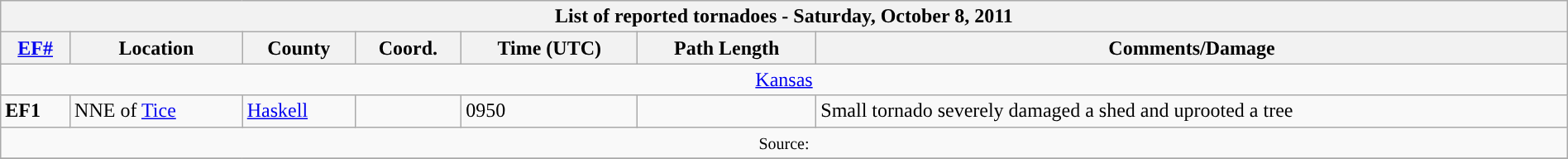<table class="wikitable collapsible" width="100%">
<tr>
<th colspan="7">List of reported tornadoes - Saturday, October 8, 2011</th>
</tr>
<tr>
<th><a href='#'>EF#</a></th>
<th>Location</th>
<th>County</th>
<th>Coord.</th>
<th>Time (UTC)</th>
<th>Path Length</th>
<th>Comments/Damage</th>
</tr>
<tr>
<td colspan="7" align=center><a href='#'>Kansas</a></td>
</tr>
<tr>
<td><strong>EF1</strong></td>
<td>NNE of <a href='#'>Tice</a></td>
<td><a href='#'>Haskell</a></td>
<td></td>
<td>0950</td>
<td></td>
<td>Small tornado severely damaged a shed and uprooted a tree</td>
</tr>
<tr>
<td colspan="7" align=center><small>Source: </small></td>
</tr>
<tr>
</tr>
</table>
